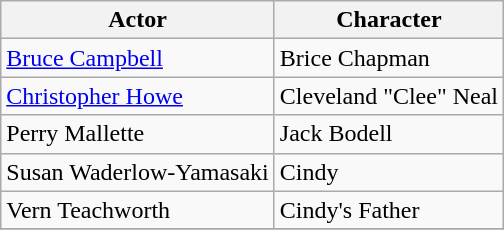<table class="wikitable">
<tr>
<th>Actor</th>
<th>Character</th>
</tr>
<tr>
<td><a href='#'>Bruce Campbell</a></td>
<td>Brice Chapman</td>
</tr>
<tr>
<td><a href='#'>Christopher Howe</a></td>
<td>Cleveland "Clee" Neal</td>
</tr>
<tr>
<td>Perry Mallette</td>
<td>Jack Bodell</td>
</tr>
<tr>
<td>Susan Waderlow-Yamasaki</td>
<td>Cindy</td>
</tr>
<tr>
<td>Vern Teachworth</td>
<td>Cindy's Father</td>
</tr>
<tr>
</tr>
</table>
